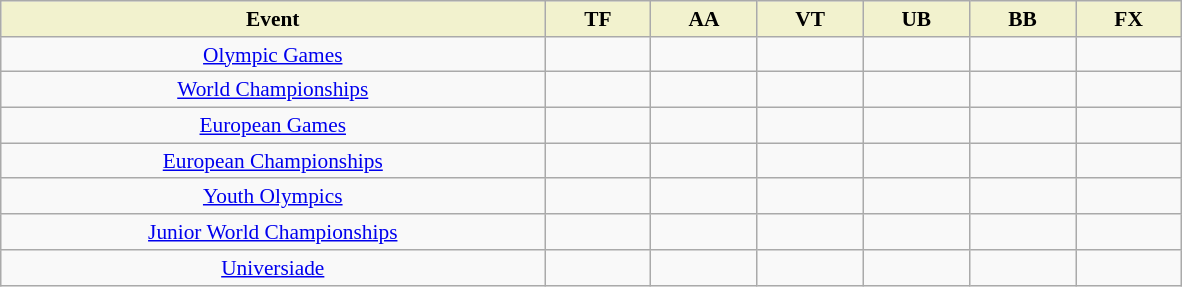<table class="wikitable" style="margin-top:0em; text-align:center; font-size:89%;">
<tr>
<th style="background-color:#f2f2ce; width:25.0em;">Event</th>
<th style="background-color:#f2f2ce; width:4.5em;">TF</th>
<th style="background-color:#f2f2ce; width:4.5em;">AA</th>
<th style="background-color:#f2f2ce; width:4.5em;">VT</th>
<th style="background-color:#f2f2ce; width:4.5em;">UB</th>
<th style="background-color:#f2f2ce; width:4.5em;">BB</th>
<th style="background-color:#f2f2ce; width:4.5em;">FX</th>
</tr>
<tr>
<td><a href='#'>Olympic Games</a></td>
<td></td>
<td></td>
<td></td>
<td></td>
<td></td>
<td></td>
</tr>
<tr>
<td><a href='#'>World Championships</a></td>
<td></td>
<td></td>
<td></td>
<td></td>
<td></td>
<td></td>
</tr>
<tr>
<td><a href='#'>European Games</a></td>
<td></td>
<td></td>
<td></td>
<td></td>
<td></td>
<td></td>
</tr>
<tr>
<td><a href='#'>European Championships</a></td>
<td></td>
<td></td>
<td></td>
<td></td>
<td></td>
<td></td>
</tr>
<tr>
<td><a href='#'>Youth Olympics</a></td>
<td></td>
<td></td>
<td></td>
<td></td>
<td></td>
<td></td>
</tr>
<tr>
<td><a href='#'>Junior World Championships</a></td>
<td></td>
<td></td>
<td></td>
<td></td>
<td></td>
<td></td>
</tr>
<tr>
<td><a href='#'>Universiade</a></td>
<td></td>
<td></td>
<td></td>
<td></td>
<td></td>
<td></td>
</tr>
</table>
